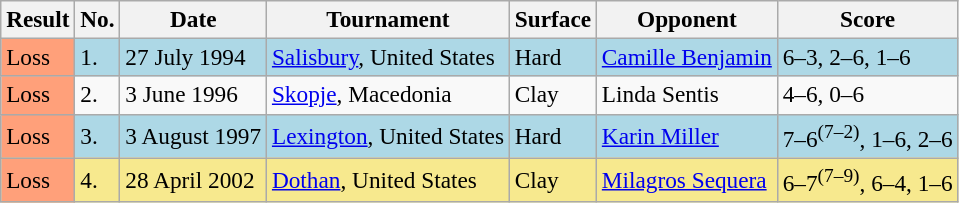<table class="sortable wikitable" style="font-size:97%;">
<tr>
<th>Result</th>
<th>No.</th>
<th>Date</th>
<th>Tournament</th>
<th>Surface</th>
<th>Opponent</th>
<th>Score</th>
</tr>
<tr style="background:lightblue;">
<td style="background:#ffa07a;">Loss</td>
<td>1.</td>
<td>27 July 1994</td>
<td><a href='#'>Salisbury</a>, United States</td>
<td>Hard</td>
<td> <a href='#'>Camille Benjamin</a></td>
<td>6–3, 2–6, 1–6</td>
</tr>
<tr>
<td style="background:#ffa07a;">Loss</td>
<td>2.</td>
<td>3 June 1996</td>
<td><a href='#'>Skopje</a>, Macedonia</td>
<td>Clay</td>
<td> Linda Sentis</td>
<td>4–6, 0–6</td>
</tr>
<tr style="background:lightblue;">
<td style="background:#ffa07a;">Loss</td>
<td>3.</td>
<td>3 August 1997</td>
<td><a href='#'>Lexington</a>, United States</td>
<td>Hard</td>
<td> <a href='#'>Karin Miller</a></td>
<td>7–6<sup>(7–2)</sup>, 1–6, 2–6</td>
</tr>
<tr style="background:#f7e98e;">
<td style="background:#ffa07a;">Loss</td>
<td>4.</td>
<td>28 April 2002</td>
<td><a href='#'>Dothan</a>, United States</td>
<td>Clay</td>
<td> <a href='#'>Milagros Sequera</a></td>
<td>6–7<sup>(7–9)</sup>, 6–4, 1–6</td>
</tr>
</table>
